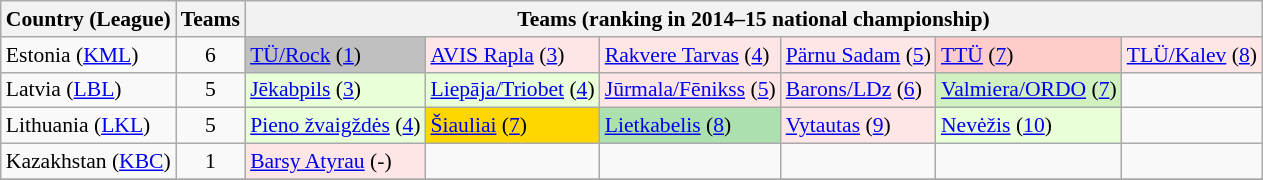<table class="wikitable" style="font-size:90%;">
<tr>
<th>Country (League)</th>
<th>Teams</th>
<th colspan=6>Teams (ranking in 2014–15 national championship)</th>
</tr>
<tr>
<td bgcolor=> Estonia (<a href='#'>KML</a>)</td>
<td align=center>6</td>
<td style="background:silver;"><a href='#'>TÜ/Rock</a> (<a href='#'>1</a>)</td>
<td style="background:#FFE6E6;"><a href='#'>AVIS Rapla</a> (<a href='#'>3</a>)</td>
<td style="background:#FFE6E6;"><a href='#'>Rakvere Tarvas</a> (<a href='#'>4</a>)</td>
<td style="background:#FFE6E6;"><a href='#'>Pärnu Sadam</a> (<a href='#'>5</a>)</td>
<td style="background:#fcc;"><a href='#'>TTÜ</a> (<a href='#'>7</a>)</td>
<td style="background:#FFE6E6;"><a href='#'>TLÜ/Kalev</a> (<a href='#'>8</a>)</td>
</tr>
<tr>
<td bgcolor=> Latvia (<a href='#'>LBL</a>)</td>
<td align=center>5</td>
<td style="background:#E8FFD8;"><a href='#'>Jēkabpils</a> (<a href='#'>3</a>)</td>
<td style="background:#E8FFD8;"><a href='#'>Liepāja/Triobet</a> (<a href='#'>4</a>)</td>
<td style="background:#FFE6E6;"><a href='#'>Jūrmala/Fēnikss</a> (<a href='#'>5</a>)</td>
<td style="background:#FFE6E6;"><a href='#'>Barons/LDz</a> (<a href='#'>6</a>)</td>
<td style="background:#D0F0C0;"><a href='#'>Valmiera/ORDO</a> (<a href='#'>7</a>)</td>
<td></td>
</tr>
<tr>
<td bgcolor=> Lithuania (<a href='#'>LKL</a>)</td>
<td align=center>5</td>
<td style="background:#E8FFD8;"><a href='#'>Pieno žvaigždės</a> (<a href='#'>4</a>)</td>
<td style="background:gold;"><a href='#'>Šiauliai</a> (<a href='#'>7</a>)</td>
<td style="background:#ACE1AF;"><a href='#'>Lietkabelis</a> (<a href='#'>8</a>)</td>
<td style="background:#FFE6E6;"><a href='#'>Vytautas</a> (<a href='#'>9</a>)</td>
<td style="background:#E8FFD8;"><a href='#'>Nevėžis</a> (<a href='#'>10</a>)</td>
<td></td>
</tr>
<tr>
<td bgcolor=> Kazakhstan (<a href='#'>KBC</a>)</td>
<td align=center>1</td>
<td style="background:#FFE6E6;"><a href='#'>Barsy Atyrau</a> (-)</td>
<td></td>
<td></td>
<td></td>
<td></td>
<td></td>
</tr>
<tr>
</tr>
</table>
